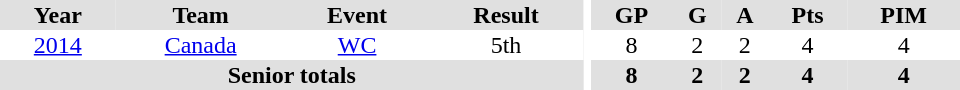<table border="0" cellpadding="1" cellspacing="0" ID="Table3" style="text-align:center; width:40em;">
<tr bgcolor="#e0e0e0">
<th>Year</th>
<th>Team</th>
<th>Event</th>
<th>Result</th>
<th rowspan="99" bgcolor="#ffffff"></th>
<th>GP</th>
<th>G</th>
<th>A</th>
<th>Pts</th>
<th>PIM</th>
</tr>
<tr>
<td><a href='#'>2014</a></td>
<td><a href='#'>Canada</a></td>
<td><a href='#'>WC</a></td>
<td>5th</td>
<td>8</td>
<td>2</td>
<td>2</td>
<td>4</td>
<td>4</td>
</tr>
<tr bgcolor="#e0e0e0">
<th colspan="4">Senior totals</th>
<th>8</th>
<th>2</th>
<th>2</th>
<th>4</th>
<th>4</th>
</tr>
</table>
